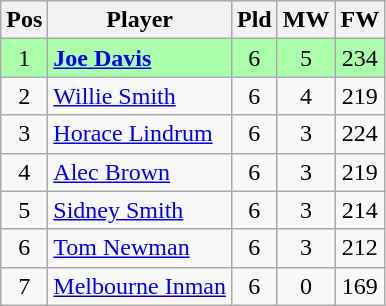<table class="wikitable" style="text-align: center;">
<tr>
<th>Pos</th>
<th>Player</th>
<th>Pld</th>
<th>MW</th>
<th>FW</th>
</tr>
<tr style="background:#aaffaa;">
<td>1</td>
<td style="text-align:left;"> <strong><a href='#'>Joe Davis</a></strong></td>
<td>6</td>
<td>5</td>
<td>234</td>
</tr>
<tr>
<td>2</td>
<td style="text-align:left;"> <a href='#'>Willie Smith</a></td>
<td>6</td>
<td>4</td>
<td>219</td>
</tr>
<tr>
<td>3</td>
<td style="text-align:left;"> <a href='#'>Horace Lindrum</a></td>
<td>6</td>
<td>3</td>
<td>224</td>
</tr>
<tr>
<td>4</td>
<td style="text-align:left;"> <a href='#'>Alec Brown</a></td>
<td>6</td>
<td>3</td>
<td>219</td>
</tr>
<tr>
<td>5</td>
<td style="text-align:left;"> <a href='#'>Sidney Smith</a></td>
<td>6</td>
<td>3</td>
<td>214</td>
</tr>
<tr>
<td>6</td>
<td style="text-align:left;"> <a href='#'>Tom Newman</a></td>
<td>6</td>
<td>3</td>
<td>212</td>
</tr>
<tr>
<td>7</td>
<td style="text-align:left;"> <a href='#'>Melbourne Inman</a></td>
<td>6</td>
<td>0</td>
<td>169</td>
</tr>
</table>
